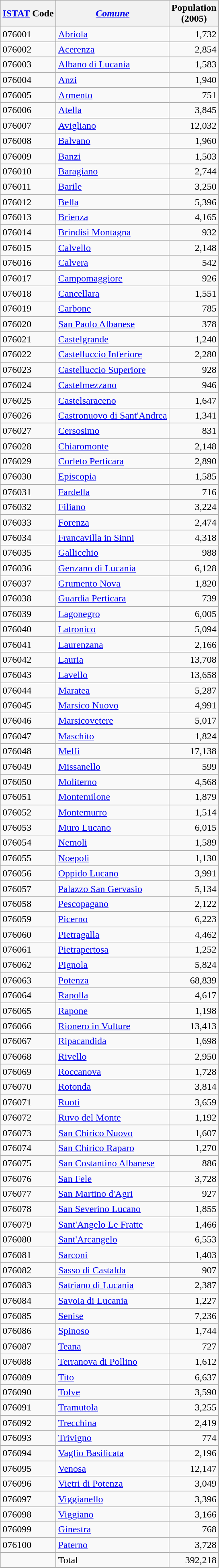<table class="wikitable sortable">
<tr>
<th><a href='#'>ISTAT</a> Code</th>
<th><em><a href='#'>Comune</a></em></th>
<th>Population <br>(2005)</th>
</tr>
<tr>
<td>076001</td>
<td><a href='#'>Abriola</a></td>
<td align="right">1,732</td>
</tr>
<tr>
<td>076002</td>
<td><a href='#'>Acerenza</a></td>
<td align="right">2,854</td>
</tr>
<tr>
<td>076003</td>
<td><a href='#'>Albano di Lucania</a></td>
<td align="right">1,583</td>
</tr>
<tr>
<td>076004</td>
<td><a href='#'>Anzi</a></td>
<td align="right">1,940</td>
</tr>
<tr>
<td>076005</td>
<td><a href='#'>Armento</a></td>
<td align="right">751</td>
</tr>
<tr>
<td>076006</td>
<td><a href='#'>Atella</a></td>
<td align="right">3,845</td>
</tr>
<tr>
<td>076007</td>
<td><a href='#'>Avigliano</a></td>
<td align="right">12,032</td>
</tr>
<tr>
<td>076008</td>
<td><a href='#'>Balvano</a></td>
<td align="right">1,960</td>
</tr>
<tr>
<td>076009</td>
<td><a href='#'>Banzi</a></td>
<td align="right">1,503</td>
</tr>
<tr>
<td>076010</td>
<td><a href='#'>Baragiano</a></td>
<td align="right">2,744</td>
</tr>
<tr>
<td>076011</td>
<td><a href='#'>Barile</a></td>
<td align="right">3,250</td>
</tr>
<tr>
<td>076012</td>
<td><a href='#'>Bella</a></td>
<td align="right">5,396</td>
</tr>
<tr>
<td>076013</td>
<td><a href='#'>Brienza</a></td>
<td align="right">4,165</td>
</tr>
<tr>
<td>076014</td>
<td><a href='#'>Brindisi Montagna</a></td>
<td align="right">932</td>
</tr>
<tr>
<td>076015</td>
<td><a href='#'>Calvello</a></td>
<td align="right">2,148</td>
</tr>
<tr>
<td>076016</td>
<td><a href='#'>Calvera</a></td>
<td align="right">542</td>
</tr>
<tr>
<td>076017</td>
<td><a href='#'>Campomaggiore</a></td>
<td align="right">926</td>
</tr>
<tr>
<td>076018</td>
<td><a href='#'>Cancellara</a></td>
<td align="right">1,551</td>
</tr>
<tr>
<td>076019</td>
<td><a href='#'>Carbone</a></td>
<td align="right">785</td>
</tr>
<tr>
<td>076020</td>
<td><a href='#'>San Paolo Albanese</a></td>
<td align="right">378</td>
</tr>
<tr>
<td>076021</td>
<td><a href='#'>Castelgrande</a></td>
<td align="right">1,240</td>
</tr>
<tr>
<td>076022</td>
<td><a href='#'>Castelluccio Inferiore</a></td>
<td align="right">2,280</td>
</tr>
<tr>
<td>076023</td>
<td><a href='#'>Castelluccio Superiore</a></td>
<td align="right">928</td>
</tr>
<tr>
<td>076024</td>
<td><a href='#'>Castelmezzano</a></td>
<td align="right">946</td>
</tr>
<tr>
<td>076025</td>
<td><a href='#'>Castelsaraceno</a></td>
<td align="right">1,647</td>
</tr>
<tr>
<td>076026</td>
<td><a href='#'>Castronuovo di Sant'Andrea</a></td>
<td align="right">1,341</td>
</tr>
<tr>
<td>076027</td>
<td><a href='#'>Cersosimo</a></td>
<td align="right">831</td>
</tr>
<tr>
<td>076028</td>
<td><a href='#'>Chiaromonte</a></td>
<td align="right">2,148</td>
</tr>
<tr>
<td>076029</td>
<td><a href='#'>Corleto Perticara</a></td>
<td align="right">2,890</td>
</tr>
<tr>
<td>076030</td>
<td><a href='#'>Episcopia</a></td>
<td align="right">1,585</td>
</tr>
<tr>
<td>076031</td>
<td><a href='#'>Fardella</a></td>
<td align="right">716</td>
</tr>
<tr>
<td>076032</td>
<td><a href='#'>Filiano</a></td>
<td align="right">3,224</td>
</tr>
<tr>
<td>076033</td>
<td><a href='#'>Forenza</a></td>
<td align="right">2,474</td>
</tr>
<tr>
<td>076034</td>
<td><a href='#'>Francavilla in Sinni</a></td>
<td align="right">4,318</td>
</tr>
<tr>
<td>076035</td>
<td><a href='#'>Gallicchio</a></td>
<td align="right">988</td>
</tr>
<tr>
<td>076036</td>
<td><a href='#'>Genzano di Lucania</a></td>
<td align="right">6,128</td>
</tr>
<tr>
<td>076037</td>
<td><a href='#'>Grumento Nova</a></td>
<td align="right">1,820</td>
</tr>
<tr>
<td>076038</td>
<td><a href='#'>Guardia Perticara</a></td>
<td align="right">739</td>
</tr>
<tr>
<td>076039</td>
<td><a href='#'>Lagonegro</a></td>
<td align="right">6,005</td>
</tr>
<tr>
<td>076040</td>
<td><a href='#'>Latronico</a></td>
<td align="right">5,094</td>
</tr>
<tr>
<td>076041</td>
<td><a href='#'>Laurenzana</a></td>
<td align="right">2,166</td>
</tr>
<tr>
<td>076042</td>
<td><a href='#'>Lauria</a></td>
<td align="right">13,708</td>
</tr>
<tr>
<td>076043</td>
<td><a href='#'>Lavello</a></td>
<td align="right">13,658</td>
</tr>
<tr>
<td>076044</td>
<td><a href='#'>Maratea</a></td>
<td align="right">5,287</td>
</tr>
<tr>
<td>076045</td>
<td><a href='#'>Marsico Nuovo</a></td>
<td align="right">4,991</td>
</tr>
<tr>
<td>076046</td>
<td><a href='#'>Marsicovetere</a></td>
<td align="right">5,017</td>
</tr>
<tr>
<td>076047</td>
<td><a href='#'>Maschito</a></td>
<td align="right">1,824</td>
</tr>
<tr>
<td>076048</td>
<td><a href='#'>Melfi</a></td>
<td align="right">17,138</td>
</tr>
<tr>
<td>076049</td>
<td><a href='#'>Missanello</a></td>
<td align="right">599</td>
</tr>
<tr>
<td>076050</td>
<td><a href='#'>Moliterno</a></td>
<td align="right">4,568</td>
</tr>
<tr>
<td>076051</td>
<td><a href='#'>Montemilone</a></td>
<td align="right">1,879</td>
</tr>
<tr>
<td>076052</td>
<td><a href='#'>Montemurro</a></td>
<td align="right">1,514</td>
</tr>
<tr>
<td>076053</td>
<td><a href='#'>Muro Lucano</a></td>
<td align="right">6,015</td>
</tr>
<tr>
<td>076054</td>
<td><a href='#'>Nemoli</a></td>
<td align="right">1,589</td>
</tr>
<tr>
<td>076055</td>
<td><a href='#'>Noepoli</a></td>
<td align="right">1,130</td>
</tr>
<tr>
<td>076056</td>
<td><a href='#'>Oppido Lucano</a></td>
<td align="right">3,991</td>
</tr>
<tr>
<td>076057</td>
<td><a href='#'>Palazzo San Gervasio</a></td>
<td align="right">5,134</td>
</tr>
<tr>
<td>076058</td>
<td><a href='#'>Pescopagano</a></td>
<td align="right">2,122</td>
</tr>
<tr>
<td>076059</td>
<td><a href='#'>Picerno</a></td>
<td align="right">6,223</td>
</tr>
<tr>
<td>076060</td>
<td><a href='#'>Pietragalla</a></td>
<td align="right">4,462</td>
</tr>
<tr>
<td>076061</td>
<td><a href='#'>Pietrapertosa</a></td>
<td align="right">1,252</td>
</tr>
<tr>
<td>076062</td>
<td><a href='#'>Pignola</a></td>
<td align="right">5,824</td>
</tr>
<tr>
<td>076063</td>
<td><a href='#'>Potenza</a></td>
<td align="right">68,839</td>
</tr>
<tr>
<td>076064</td>
<td><a href='#'>Rapolla</a></td>
<td align="right">4,617</td>
</tr>
<tr>
<td>076065</td>
<td><a href='#'>Rapone</a></td>
<td align="right">1,198</td>
</tr>
<tr>
<td>076066</td>
<td><a href='#'>Rionero in Vulture</a></td>
<td align="right">13,413</td>
</tr>
<tr>
<td>076067</td>
<td><a href='#'>Ripacandida</a></td>
<td align="right">1,698</td>
</tr>
<tr>
<td>076068</td>
<td><a href='#'>Rivello</a></td>
<td align="right">2,950</td>
</tr>
<tr>
<td>076069</td>
<td><a href='#'>Roccanova</a></td>
<td align="right">1,728</td>
</tr>
<tr>
<td>076070</td>
<td><a href='#'>Rotonda</a></td>
<td align="right">3,814</td>
</tr>
<tr>
<td>076071</td>
<td><a href='#'>Ruoti</a></td>
<td align="right">3,659</td>
</tr>
<tr>
<td>076072</td>
<td><a href='#'>Ruvo del Monte</a></td>
<td align="right">1,192</td>
</tr>
<tr>
<td>076073</td>
<td><a href='#'>San Chirico Nuovo</a></td>
<td align="right">1,607</td>
</tr>
<tr>
<td>076074</td>
<td><a href='#'>San Chirico Raparo</a></td>
<td align="right">1,270</td>
</tr>
<tr>
<td>076075</td>
<td><a href='#'>San Costantino Albanese</a></td>
<td align="right">886</td>
</tr>
<tr>
<td>076076</td>
<td><a href='#'>San Fele</a></td>
<td align="right">3,728</td>
</tr>
<tr>
<td>076077</td>
<td><a href='#'>San Martino d'Agri</a></td>
<td align="right">927</td>
</tr>
<tr>
<td>076078</td>
<td><a href='#'>San Severino Lucano</a></td>
<td align="right">1,855</td>
</tr>
<tr>
<td>076079</td>
<td><a href='#'>Sant'Angelo Le Fratte</a></td>
<td align="right">1,466</td>
</tr>
<tr>
<td>076080</td>
<td><a href='#'>Sant'Arcangelo</a></td>
<td align="right">6,553</td>
</tr>
<tr>
<td>076081</td>
<td><a href='#'>Sarconi</a></td>
<td align="right">1,403</td>
</tr>
<tr>
<td>076082</td>
<td><a href='#'>Sasso di Castalda</a></td>
<td align="right">907</td>
</tr>
<tr>
<td>076083</td>
<td><a href='#'>Satriano di Lucania</a></td>
<td align="right">2,387</td>
</tr>
<tr>
<td>076084</td>
<td><a href='#'>Savoia di Lucania</a></td>
<td align="right">1,227</td>
</tr>
<tr>
<td>076085</td>
<td><a href='#'>Senise</a></td>
<td align="right">7,236</td>
</tr>
<tr>
<td>076086</td>
<td><a href='#'>Spinoso</a></td>
<td align="right">1,744</td>
</tr>
<tr>
<td>076087</td>
<td><a href='#'>Teana</a></td>
<td align="right">727</td>
</tr>
<tr>
<td>076088</td>
<td><a href='#'>Terranova di Pollino</a></td>
<td align="right">1,612</td>
</tr>
<tr>
<td>076089</td>
<td><a href='#'>Tito</a></td>
<td align="right">6,637</td>
</tr>
<tr>
<td>076090</td>
<td><a href='#'>Tolve</a></td>
<td align="right">3,590</td>
</tr>
<tr>
<td>076091</td>
<td><a href='#'>Tramutola</a></td>
<td align="right">3,255</td>
</tr>
<tr>
<td>076092</td>
<td><a href='#'>Trecchina</a></td>
<td align="right">2,419</td>
</tr>
<tr>
<td>076093</td>
<td><a href='#'>Trivigno</a></td>
<td align="right">774</td>
</tr>
<tr>
<td>076094</td>
<td><a href='#'>Vaglio Basilicata</a></td>
<td align="right">2,196</td>
</tr>
<tr>
<td>076095</td>
<td><a href='#'>Venosa</a></td>
<td align="right">12,147</td>
</tr>
<tr>
<td>076096</td>
<td><a href='#'>Vietri di Potenza</a></td>
<td align="right">3,049</td>
</tr>
<tr>
<td>076097</td>
<td><a href='#'>Viggianello</a></td>
<td align="right">3,396</td>
</tr>
<tr>
<td>076098</td>
<td><a href='#'>Viggiano</a></td>
<td align="right">3,166</td>
</tr>
<tr>
<td>076099</td>
<td><a href='#'>Ginestra</a></td>
<td align="right">768</td>
</tr>
<tr>
<td>076100</td>
<td><a href='#'>Paterno</a></td>
<td align="right">3,728</td>
</tr>
<tr>
<td></td>
<td>Total</td>
<td align="right">392,218</td>
</tr>
<tr>
</tr>
</table>
